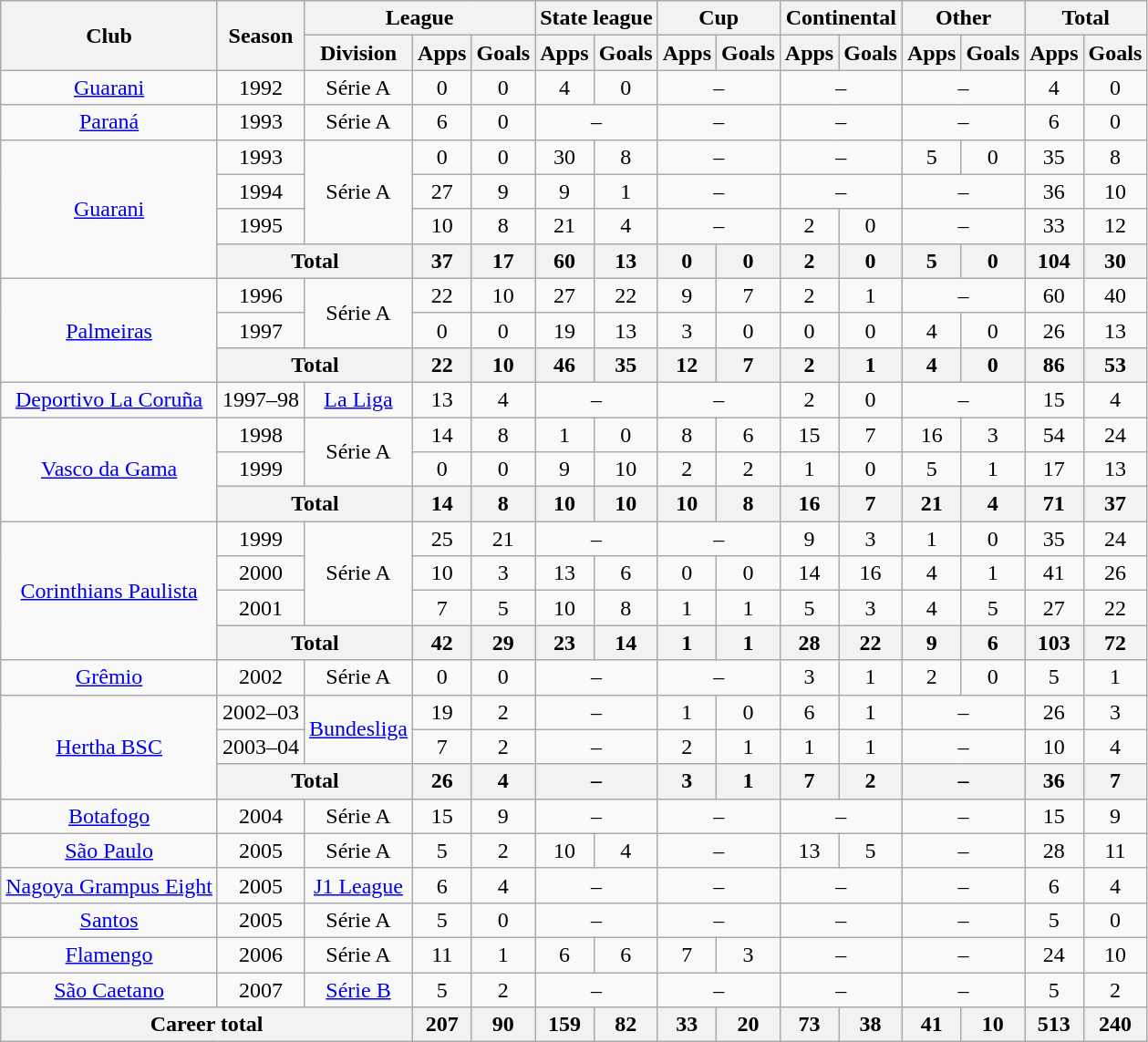<table class="wikitable" style="text-align:center">
<tr>
<th rowspan="2">Club</th>
<th rowspan="2">Season</th>
<th colspan="3">League</th>
<th colspan="2">State league</th>
<th colspan="2">Cup</th>
<th colspan="2">Continental</th>
<th colspan="2">Other</th>
<th colspan="2">Total</th>
</tr>
<tr>
<th>Division</th>
<th>Apps</th>
<th>Goals</th>
<th>Apps</th>
<th>Goals</th>
<th>Apps</th>
<th>Goals</th>
<th>Apps</th>
<th>Goals</th>
<th>Apps</th>
<th>Goals</th>
<th>Apps</th>
<th>Goals</th>
</tr>
<tr>
<td><a href='#'>Guarani</a></td>
<td>1992</td>
<td>Série A</td>
<td>0</td>
<td>0</td>
<td>4</td>
<td>0</td>
<td colspan="2">–</td>
<td colspan="2">–</td>
<td colspan="2">–</td>
<td>4</td>
<td>0</td>
</tr>
<tr>
<td><a href='#'>Paraná</a></td>
<td>1993</td>
<td>Série A</td>
<td>6</td>
<td>0</td>
<td colspan="2">–</td>
<td colspan="2">–</td>
<td colspan="2">–</td>
<td colspan="2">–</td>
<td>6</td>
<td>0</td>
</tr>
<tr>
<td rowspan="4"><a href='#'>Guarani</a></td>
<td>1993</td>
<td rowspan="3">Série A</td>
<td>0</td>
<td>0</td>
<td>30</td>
<td>8</td>
<td colspan="2">–</td>
<td colspan="2">–</td>
<td>5</td>
<td>0</td>
<td>35</td>
<td>8</td>
</tr>
<tr>
<td>1994</td>
<td>27</td>
<td>9</td>
<td>9</td>
<td>1</td>
<td colspan="2">–</td>
<td colspan="2">–</td>
<td colspan="2">–</td>
<td>36</td>
<td>10</td>
</tr>
<tr>
<td>1995</td>
<td>10</td>
<td>8</td>
<td>21</td>
<td>4</td>
<td colspan="2">–</td>
<td>2</td>
<td>0</td>
<td colspan="2">–</td>
<td>33</td>
<td>12</td>
</tr>
<tr>
<th colspan="2">Total</th>
<th>37</th>
<th>17</th>
<th>60</th>
<th>13</th>
<th>0</th>
<th>0</th>
<th>2</th>
<th>0</th>
<th>5</th>
<th>0</th>
<th>104</th>
<th>30</th>
</tr>
<tr>
<td rowspan="3"><a href='#'>Palmeiras</a></td>
<td>1996</td>
<td rowspan="2">Série A</td>
<td>22</td>
<td>10</td>
<td>27</td>
<td>22</td>
<td>9</td>
<td>7</td>
<td>2</td>
<td>1</td>
<td colspan="2">–</td>
<td>60</td>
<td>40</td>
</tr>
<tr>
<td>1997</td>
<td>0</td>
<td>0</td>
<td>19</td>
<td>13</td>
<td>3</td>
<td>0</td>
<td>0</td>
<td>0</td>
<td>4</td>
<td>0</td>
<td>26</td>
<td>13</td>
</tr>
<tr>
<th colspan="2">Total</th>
<th>22</th>
<th>10</th>
<th>46</th>
<th>35</th>
<th>12</th>
<th>7</th>
<th>2</th>
<th>1</th>
<th>4</th>
<th>0</th>
<th>86</th>
<th>53</th>
</tr>
<tr>
<td><a href='#'>Deportivo La Coruña</a></td>
<td>1997–98</td>
<td><a href='#'>La Liga</a></td>
<td>13</td>
<td>4</td>
<td colspan="2">–</td>
<td colspan="2">–</td>
<td>2</td>
<td>0</td>
<td colspan="2">–</td>
<td>15</td>
<td>4</td>
</tr>
<tr>
<td rowspan="3"><a href='#'>Vasco da Gama</a></td>
<td>1998</td>
<td rowspan="2">Série A</td>
<td>14</td>
<td>8</td>
<td>1</td>
<td>0</td>
<td>8</td>
<td>6</td>
<td>15</td>
<td>7</td>
<td>16</td>
<td>3</td>
<td>54</td>
<td>24</td>
</tr>
<tr>
<td>1999</td>
<td>0</td>
<td>0</td>
<td>9</td>
<td>10</td>
<td>2</td>
<td>2</td>
<td>1</td>
<td>0</td>
<td>5</td>
<td>1</td>
<td>17</td>
<td>13</td>
</tr>
<tr>
<th colspan="2">Total</th>
<th>14</th>
<th>8</th>
<th>10</th>
<th>10</th>
<th>10</th>
<th>8</th>
<th>16</th>
<th>7</th>
<th>21</th>
<th>4</th>
<th>71</th>
<th>37</th>
</tr>
<tr>
<td rowspan="4"><a href='#'>Corinthians Paulista</a></td>
<td>1999</td>
<td rowspan="3">Série A</td>
<td>25</td>
<td>21</td>
<td colspan="2">–</td>
<td colspan="2">–</td>
<td>9</td>
<td>3</td>
<td>1</td>
<td>0</td>
<td>35</td>
<td>24</td>
</tr>
<tr>
<td>2000</td>
<td>10</td>
<td>3</td>
<td>13</td>
<td>6</td>
<td>0</td>
<td>0</td>
<td>14</td>
<td>16</td>
<td>4</td>
<td>1</td>
<td>41</td>
<td>26</td>
</tr>
<tr>
<td>2001</td>
<td>7</td>
<td>5</td>
<td>10</td>
<td>8</td>
<td>1</td>
<td>1</td>
<td>5</td>
<td>3</td>
<td>4</td>
<td>5</td>
<td>27</td>
<td>22</td>
</tr>
<tr>
<th colspan="2">Total</th>
<th>42</th>
<th>29</th>
<th>23</th>
<th>14</th>
<th>1</th>
<th>1</th>
<th>28</th>
<th>22</th>
<th>9</th>
<th>6</th>
<th>103</th>
<th>72</th>
</tr>
<tr>
<td><a href='#'>Grêmio</a></td>
<td>2002</td>
<td>Série A</td>
<td>0</td>
<td>0</td>
<td colspan="2">–</td>
<td colspan="2">–</td>
<td>3</td>
<td>1</td>
<td>2</td>
<td>0</td>
<td>5</td>
<td>1</td>
</tr>
<tr>
<td rowspan="3"><a href='#'>Hertha BSC</a></td>
<td>2002–03</td>
<td rowspan="2"><a href='#'>Bundesliga</a></td>
<td>19</td>
<td>2</td>
<td colspan="2">–</td>
<td>1</td>
<td>0</td>
<td>6</td>
<td>1</td>
<td colspan="2">–</td>
<td>26</td>
<td>3</td>
</tr>
<tr>
<td>2003–04</td>
<td>7</td>
<td>2</td>
<td colspan="2">–</td>
<td>2</td>
<td>1</td>
<td>1</td>
<td>1</td>
<td colspan="2">–</td>
<td>10</td>
<td>4</td>
</tr>
<tr>
<th colspan="2">Total</th>
<th>26</th>
<th>4</th>
<th colspan="2">–</th>
<th>3</th>
<th>1</th>
<th>7</th>
<th>2</th>
<th colspan="2">–</th>
<th>36</th>
<th>7</th>
</tr>
<tr>
<td><a href='#'>Botafogo</a></td>
<td>2004</td>
<td>Série A</td>
<td>15</td>
<td>9</td>
<td colspan="2">–</td>
<td colspan="2">–</td>
<td colspan="2">–</td>
<td colspan="2">–</td>
<td>15</td>
<td>9</td>
</tr>
<tr>
<td><a href='#'>São Paulo</a></td>
<td>2005</td>
<td>Série A</td>
<td>5</td>
<td>2</td>
<td>10</td>
<td>4</td>
<td colspan="2">–</td>
<td>13</td>
<td>5</td>
<td colspan="2">–</td>
<td>28</td>
<td>11</td>
</tr>
<tr>
<td><a href='#'>Nagoya Grampus Eight</a></td>
<td>2005</td>
<td><a href='#'>J1 League</a></td>
<td>6</td>
<td>4</td>
<td colspan="2">–</td>
<td colspan="2">–</td>
<td colspan="2">–</td>
<td colspan="2">–</td>
<td>6</td>
<td>4</td>
</tr>
<tr>
<td><a href='#'>Santos</a></td>
<td>2005</td>
<td>Série A</td>
<td>5</td>
<td>0</td>
<td colspan="2">–</td>
<td colspan="2">–</td>
<td colspan="2">–</td>
<td colspan="2">–</td>
<td>5</td>
<td>0</td>
</tr>
<tr>
<td><a href='#'>Flamengo</a></td>
<td>2006</td>
<td>Série A</td>
<td>11</td>
<td>1</td>
<td>6</td>
<td>6</td>
<td>7</td>
<td>3</td>
<td colspan="2">–</td>
<td colspan="2">–</td>
<td>24</td>
<td>10</td>
</tr>
<tr>
<td><a href='#'>São Caetano</a></td>
<td>2007</td>
<td><a href='#'>Série B</a></td>
<td>5</td>
<td>2</td>
<td colspan="2">–</td>
<td colspan="2">–</td>
<td colspan="2">–</td>
<td colspan="2">–</td>
<td>5</td>
<td>2</td>
</tr>
<tr>
<th colspan="3">Career total</th>
<th>207</th>
<th>90</th>
<th>159</th>
<th>82</th>
<th>33</th>
<th>20</th>
<th>73</th>
<th>38</th>
<th>41</th>
<th>10</th>
<th>513</th>
<th>240</th>
</tr>
</table>
